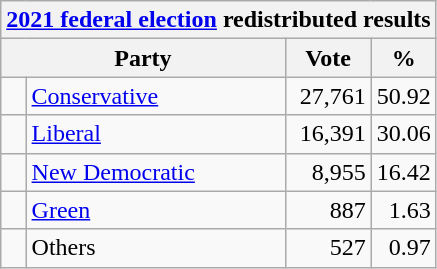<table class="wikitable">
<tr>
<th colspan="4"><a href='#'>2021 federal election</a> redistributed results</th>
</tr>
<tr>
<th bgcolor="#DDDDFF" width="130px" colspan="2">Party</th>
<th bgcolor="#DDDDFF" width="50px">Vote</th>
<th bgcolor="#DDDDFF" width="30px">%</th>
</tr>
<tr>
<td> </td>
<td><a href='#'>Conservative</a></td>
<td align=right>27,761</td>
<td align=right>50.92</td>
</tr>
<tr>
<td> </td>
<td><a href='#'>Liberal</a></td>
<td align=right>16,391</td>
<td align=right>30.06</td>
</tr>
<tr>
<td> </td>
<td><a href='#'>New Democratic</a></td>
<td align=right>8,955</td>
<td align=right>16.42</td>
</tr>
<tr>
<td> </td>
<td><a href='#'>Green</a></td>
<td align=right>887</td>
<td align=right>1.63</td>
</tr>
<tr>
<td> </td>
<td>Others</td>
<td align=right>527</td>
<td align=right>0.97</td>
</tr>
</table>
